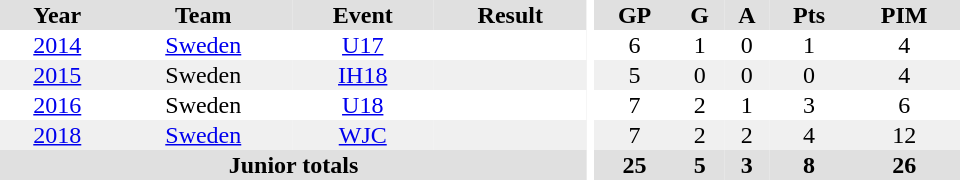<table border="0" cellpadding="1" cellspacing="0" ID="Table3" style="text-align:center; width:40em">
<tr ALIGN="center" bgcolor="#e0e0e0">
<th>Year</th>
<th>Team</th>
<th>Event</th>
<th>Result</th>
<th rowspan="99" bgcolor="#ffffff"></th>
<th>GP</th>
<th>G</th>
<th>A</th>
<th>Pts</th>
<th>PIM</th>
</tr>
<tr>
<td><a href='#'>2014</a></td>
<td><a href='#'>Sweden</a></td>
<td><a href='#'>U17</a></td>
<td></td>
<td>6</td>
<td>1</td>
<td>0</td>
<td>1</td>
<td>4</td>
</tr>
<tr bgcolor="#f0f0f0">
<td><a href='#'>2015</a></td>
<td>Sweden</td>
<td><a href='#'>IH18</a></td>
<td></td>
<td>5</td>
<td>0</td>
<td>0</td>
<td>0</td>
<td>4</td>
</tr>
<tr>
<td><a href='#'>2016</a></td>
<td>Sweden</td>
<td><a href='#'>U18</a></td>
<td></td>
<td>7</td>
<td>2</td>
<td>1</td>
<td>3</td>
<td>6</td>
</tr>
<tr bgcolor="#f0f0f0">
<td><a href='#'>2018</a></td>
<td><a href='#'>Sweden</a></td>
<td><a href='#'>WJC</a></td>
<td></td>
<td>7</td>
<td>2</td>
<td>2</td>
<td>4</td>
<td>12</td>
</tr>
<tr bgcolor="#e0e0e0">
<th colspan="4">Junior totals</th>
<th>25</th>
<th>5</th>
<th>3</th>
<th>8</th>
<th>26</th>
</tr>
</table>
